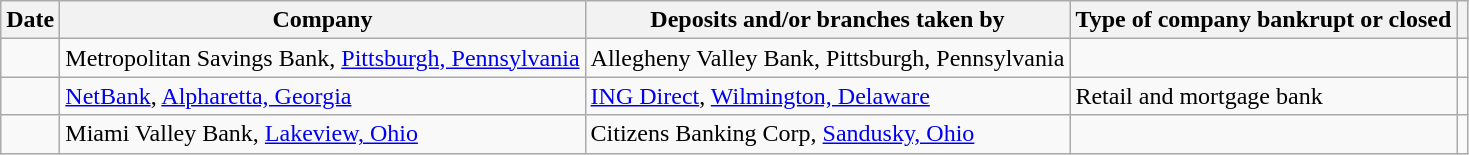<table class="wikitable sortable">
<tr>
<th>Date</th>
<th>Company</th>
<th>Deposits and/or branches taken by</th>
<th>Type of company bankrupt or closed</th>
<th class="unsortable"></th>
</tr>
<tr>
<td></td>
<td>Metropolitan Savings Bank, <a href='#'>Pittsburgh, Pennsylvania</a></td>
<td>Allegheny Valley Bank, Pittsburgh, Pennsylvania</td>
<td></td>
<td align="center"></td>
</tr>
<tr>
<td></td>
<td><a href='#'>NetBank</a>, <a href='#'>Alpharetta, Georgia</a></td>
<td><a href='#'>ING Direct</a>, <a href='#'>Wilmington, Delaware</a></td>
<td>Retail and mortgage bank</td>
<td align="center"></td>
</tr>
<tr>
<td></td>
<td>Miami Valley Bank, <a href='#'>Lakeview, Ohio</a></td>
<td>Citizens Banking Corp, <a href='#'>Sandusky, Ohio</a></td>
<td></td>
<td align="center"></td>
</tr>
</table>
